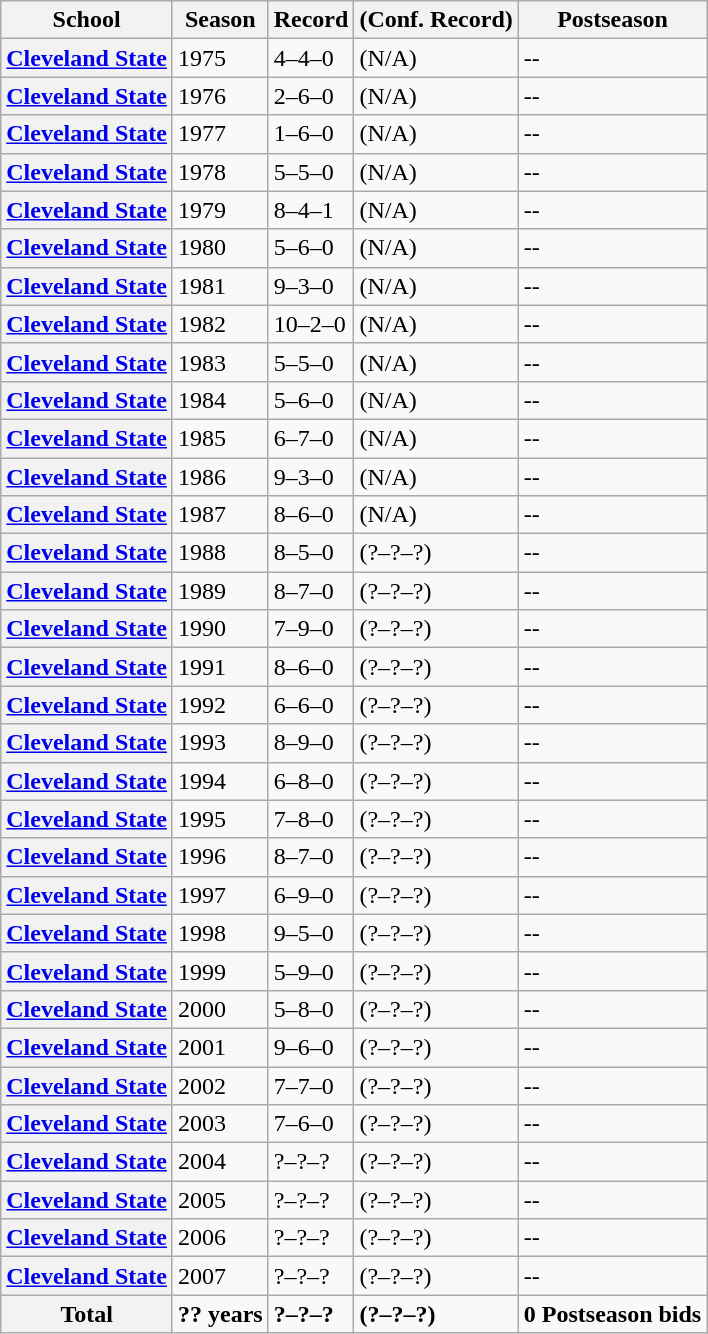<table class="wikitable">
<tr>
<th>School</th>
<th>Season</th>
<th>Record</th>
<th>(Conf. Record)</th>
<th>Postseason</th>
</tr>
<tr>
<th><a href='#'>Cleveland State</a></th>
<td>1975</td>
<td>4–4–0</td>
<td>(N/A)</td>
<td>--</td>
</tr>
<tr>
<th><a href='#'>Cleveland State</a></th>
<td>1976</td>
<td>2–6–0</td>
<td>(N/A)</td>
<td>--</td>
</tr>
<tr>
<th><a href='#'>Cleveland State</a></th>
<td>1977</td>
<td>1–6–0</td>
<td>(N/A)</td>
<td>--</td>
</tr>
<tr>
<th><a href='#'>Cleveland State</a></th>
<td>1978</td>
<td>5–5–0</td>
<td>(N/A)</td>
<td>--</td>
</tr>
<tr>
<th><a href='#'>Cleveland State</a></th>
<td>1979</td>
<td>8–4–1</td>
<td>(N/A)</td>
<td>--</td>
</tr>
<tr>
<th><a href='#'>Cleveland State</a></th>
<td>1980</td>
<td>5–6–0</td>
<td>(N/A)</td>
<td>--</td>
</tr>
<tr>
<th><a href='#'>Cleveland State</a></th>
<td>1981</td>
<td>9–3–0</td>
<td>(N/A)</td>
<td>--</td>
</tr>
<tr>
<th><a href='#'>Cleveland State</a></th>
<td>1982</td>
<td>10–2–0</td>
<td>(N/A)</td>
<td>--</td>
</tr>
<tr>
<th><a href='#'>Cleveland State</a></th>
<td>1983</td>
<td>5–5–0</td>
<td>(N/A)</td>
<td>--</td>
</tr>
<tr>
<th><a href='#'>Cleveland State</a></th>
<td>1984</td>
<td>5–6–0</td>
<td>(N/A)</td>
<td>--</td>
</tr>
<tr>
<th><a href='#'>Cleveland State</a></th>
<td>1985</td>
<td>6–7–0</td>
<td>(N/A)</td>
<td>--</td>
</tr>
<tr>
<th><a href='#'>Cleveland State</a></th>
<td>1986</td>
<td>9–3–0</td>
<td>(N/A)</td>
<td>--</td>
</tr>
<tr>
<th><a href='#'>Cleveland State</a></th>
<td>1987</td>
<td>8–6–0</td>
<td>(N/A)</td>
<td>--</td>
</tr>
<tr>
<th><a href='#'>Cleveland State</a></th>
<td>1988</td>
<td>8–5–0</td>
<td>(?–?–?)</td>
<td>--</td>
</tr>
<tr>
<th><a href='#'>Cleveland State</a></th>
<td>1989</td>
<td>8–7–0</td>
<td>(?–?–?)</td>
<td>--</td>
</tr>
<tr>
<th><a href='#'>Cleveland State</a></th>
<td>1990</td>
<td>7–9–0</td>
<td>(?–?–?)</td>
<td>--</td>
</tr>
<tr>
<th><a href='#'>Cleveland State</a></th>
<td>1991</td>
<td>8–6–0</td>
<td>(?–?–?)</td>
<td>--</td>
</tr>
<tr>
<th><a href='#'>Cleveland State</a></th>
<td>1992</td>
<td>6–6–0</td>
<td>(?–?–?)</td>
<td>--</td>
</tr>
<tr>
<th><a href='#'>Cleveland State</a></th>
<td>1993</td>
<td>8–9–0</td>
<td>(?–?–?)</td>
<td>--</td>
</tr>
<tr>
<th><a href='#'>Cleveland State</a></th>
<td>1994</td>
<td>6–8–0</td>
<td>(?–?–?)</td>
<td>--</td>
</tr>
<tr>
<th><a href='#'>Cleveland State</a></th>
<td>1995</td>
<td>7–8–0</td>
<td>(?–?–?)</td>
<td>--</td>
</tr>
<tr>
<th><a href='#'>Cleveland State</a></th>
<td>1996</td>
<td>8–7–0</td>
<td>(?–?–?)</td>
<td>--</td>
</tr>
<tr>
<th><a href='#'>Cleveland State</a></th>
<td>1997</td>
<td>6–9–0</td>
<td>(?–?–?)</td>
<td>--</td>
</tr>
<tr>
<th><a href='#'>Cleveland State</a></th>
<td>1998</td>
<td>9–5–0</td>
<td>(?–?–?)</td>
<td>--</td>
</tr>
<tr>
<th><a href='#'>Cleveland State</a></th>
<td>1999</td>
<td>5–9–0</td>
<td>(?–?–?)</td>
<td>--</td>
</tr>
<tr>
<th><a href='#'>Cleveland State</a></th>
<td>2000</td>
<td>5–8–0</td>
<td>(?–?–?)</td>
<td>--</td>
</tr>
<tr>
<th><a href='#'>Cleveland State</a></th>
<td>2001</td>
<td>9–6–0</td>
<td>(?–?–?)</td>
<td>--</td>
</tr>
<tr>
<th><a href='#'>Cleveland State</a></th>
<td>2002</td>
<td>7–7–0</td>
<td>(?–?–?)</td>
<td>--</td>
</tr>
<tr>
<th><a href='#'>Cleveland State</a></th>
<td>2003</td>
<td>7–6–0</td>
<td>(?–?–?)</td>
<td>--</td>
</tr>
<tr>
<th><a href='#'>Cleveland State</a></th>
<td>2004</td>
<td>?–?–?</td>
<td>(?–?–?)</td>
<td>--</td>
</tr>
<tr>
<th><a href='#'>Cleveland State</a></th>
<td>2005</td>
<td>?–?–?</td>
<td>(?–?–?)</td>
<td>--</td>
</tr>
<tr>
<th><a href='#'>Cleveland State</a></th>
<td>2006</td>
<td>?–?–?</td>
<td>(?–?–?)</td>
<td>--</td>
</tr>
<tr>
<th><a href='#'>Cleveland State</a></th>
<td>2007</td>
<td>?–?–?</td>
<td>(?–?–?)</td>
<td>--</td>
</tr>
<tr>
<th><strong>Total</strong></th>
<td><strong>?? years</strong></td>
<td><strong>?–?–?</strong></td>
<td><strong>(?–?–?)</strong></td>
<td><strong>0 Postseason bids</strong></td>
</tr>
</table>
